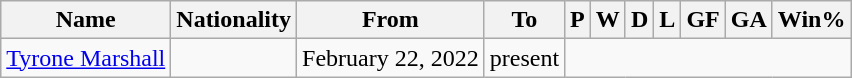<table class="wikitable plainrowheaders sortable" style="text-align:center">
<tr>
<th>Name</th>
<th>Nationality</th>
<th>From</th>
<th class="unsortable">To</th>
<th>P</th>
<th>W</th>
<th>D</th>
<th>L</th>
<th>GF</th>
<th>GA</th>
<th>Win%</th>
</tr>
<tr>
<td scope=row style=text-align:left><a href='#'>Tyrone Marshall</a></td>
<td align=left></td>
<td align=left>February 22, 2022</td>
<td align=left>present<br></td>
</tr>
</table>
